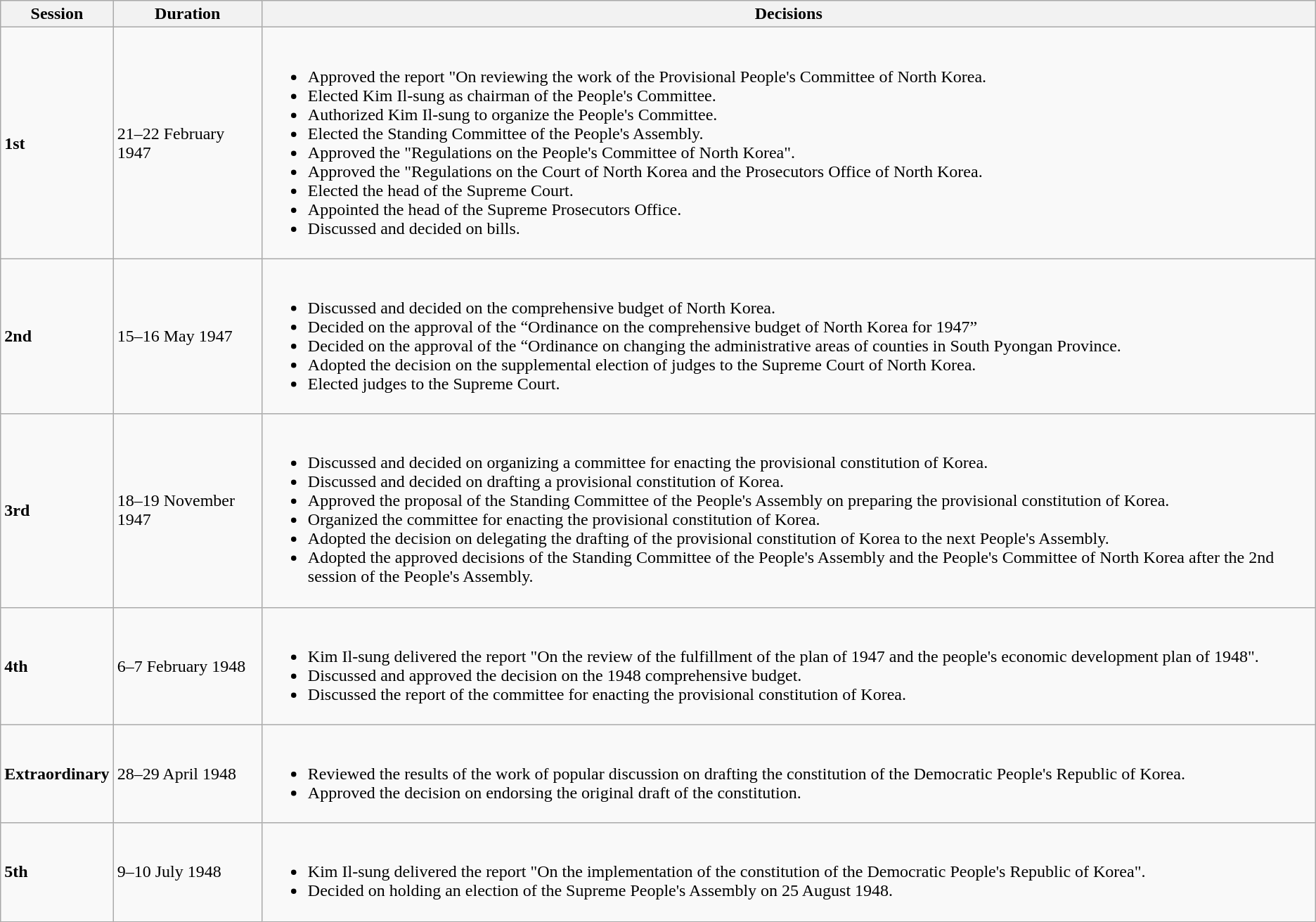<table class="wikitable">
<tr>
<th>Session</th>
<th>Duration</th>
<th>Decisions</th>
</tr>
<tr>
<td><strong>1st</strong></td>
<td>21–22 February 1947</td>
<td><br><ul><li>Approved the report "On reviewing the work of the Provisional People's Committee of North Korea.</li><li>Elected Kim Il-sung as chairman of the People's Committee.</li><li>Authorized Kim Il-sung to organize the People's Committee.</li><li>Elected the Standing Committee of the People's Assembly.</li><li>Approved the "Regulations on the People's Committee of North Korea".</li><li>Approved the "Regulations on the Court of North Korea and the Prosecutors Office of North Korea.</li><li>Elected the head of the Supreme Court.</li><li>Appointed the head of the Supreme Prosecutors Office.</li><li>Discussed and decided on bills.</li></ul></td>
</tr>
<tr>
<td><strong>2nd</strong></td>
<td>15–16 May 1947</td>
<td><br><ul><li>Discussed and decided on the comprehensive budget of North Korea.</li><li>Decided on the approval of the “Ordinance on the comprehensive budget of North Korea for 1947”</li><li>Decided on the approval of the “Ordinance on changing the administrative areas of counties in South Pyongan Province.</li><li>Adopted the decision on the supplemental election of judges to the Supreme Court of North Korea.</li><li>Elected judges to the Supreme Court.</li></ul></td>
</tr>
<tr>
<td><strong>3rd</strong></td>
<td>18–19 November 1947</td>
<td><br><ul><li>Discussed and decided on organizing a committee for enacting the provisional constitution of Korea.</li><li>Discussed and decided on drafting a provisional constitution of Korea.</li><li>Approved the proposal of the Standing Committee of the People's Assembly on preparing the provisional constitution of Korea.</li><li>Organized the committee for enacting the provisional constitution of Korea.</li><li>Adopted the decision on delegating the drafting of the provisional constitution of Korea to the next People's Assembly.</li><li>Adopted the approved decisions of the Standing Committee of the People's Assembly and the People's Committee of North Korea after the 2nd session of the People's Assembly.</li></ul></td>
</tr>
<tr>
<td><strong>4th</strong></td>
<td>6–7 February 1948</td>
<td><br><ul><li>Kim Il-sung delivered the report "On the review of the fulfillment of the plan of 1947 and the people's economic development plan of 1948".</li><li>Discussed and approved the decision on the 1948 comprehensive budget.</li><li>Discussed the report of the committee for enacting the provisional constitution of Korea.</li></ul></td>
</tr>
<tr>
<td><strong>Extraordinary</strong></td>
<td>28–29 April 1948</td>
<td><br><ul><li>Reviewed the results of the work of popular discussion on drafting the constitution of the Democratic People's Republic of Korea.</li><li>Approved the decision on endorsing the original draft of the constitution.</li></ul></td>
</tr>
<tr>
<td><strong>5th</strong></td>
<td>9–10 July 1948</td>
<td><br><ul><li>Kim Il-sung delivered the report "On the implementation of the constitution of the Democratic People's Republic of Korea".</li><li>Decided on holding an election of the Supreme People's Assembly on 25 August 1948.</li></ul></td>
</tr>
</table>
